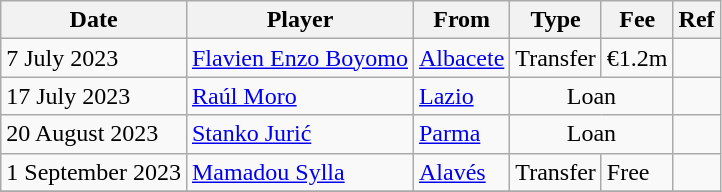<table class="wikitable">
<tr>
<th>Date</th>
<th>Player</th>
<th>From</th>
<th>Type</th>
<th>Fee</th>
<th>Ref</th>
</tr>
<tr>
<td>7 July 2023</td>
<td> <a href='#'>Flavien Enzo Boyomo</a></td>
<td><a href='#'>Albacete</a></td>
<td>Transfer</td>
<td>€1.2m</td>
<td></td>
</tr>
<tr>
<td>17 July 2023</td>
<td> <a href='#'>Raúl Moro</a></td>
<td> <a href='#'>Lazio</a></td>
<td colspan=2 align=center>Loan</td>
<td></td>
</tr>
<tr>
<td>20 August 2023</td>
<td> <a href='#'>Stanko Jurić</a></td>
<td> <a href='#'>Parma</a></td>
<td colspan=2 align=center>Loan</td>
<td></td>
</tr>
<tr>
<td>1 September 2023</td>
<td> <a href='#'>Mamadou Sylla</a></td>
<td><a href='#'>Alavés</a></td>
<td>Transfer</td>
<td>Free</td>
<td></td>
</tr>
<tr>
</tr>
</table>
